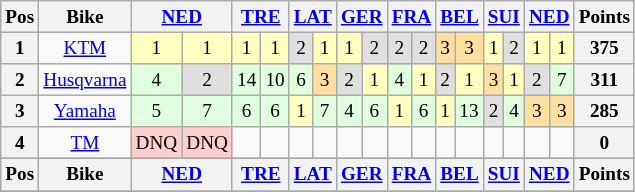<table class="wikitable" style="font-size: 80%; text-align:center">
<tr valign="top">
<th valign="middle">Pos</th>
<th valign="middle">Bike</th>
<th colspan=2><a href='#'>NED</a><br></th>
<th colspan=2><a href='#'>TRE</a><br></th>
<th colspan=2><a href='#'>LAT</a><br></th>
<th colspan=2><a href='#'>GER</a><br></th>
<th colspan=2><a href='#'>FRA</a><br></th>
<th colspan=2><a href='#'>BEL</a><br></th>
<th colspan=2><a href='#'>SUI</a><br></th>
<th colspan=2><a href='#'>NED</a><br></th>
<th valign="middle">Points</th>
</tr>
<tr>
<th>1</th>
<td><a href='#'>KTM</a></td>
<td style="background:#ffffbf;">1</td>
<td style="background:#ffffbf;">1</td>
<td style="background:#ffffbf;">1</td>
<td style="background:#ffffbf;">1</td>
<td style="background:#dfdfdf;">2</td>
<td style="background:#ffffbf;">1</td>
<td style="background:#ffffbf;">1</td>
<td style="background:#dfdfdf;">2</td>
<td style="background:#dfdfdf;">2</td>
<td style="background:#dfdfdf;">2</td>
<td style="background:#ffdf9f;">3</td>
<td style="background:#ffdf9f;">3</td>
<td style="background:#ffffbf;">1</td>
<td style="background:#dfdfdf;">2</td>
<td style="background:#ffffbf;">1</td>
<td style="background:#ffffbf;">1</td>
<th>375</th>
</tr>
<tr>
<th>2</th>
<td><a href='#'>Husqvarna</a></td>
<td style="background:#dfffdf;">4</td>
<td style="background:#dfdfdf;">2</td>
<td style="background:#dfffdf;">14</td>
<td style="background:#dfffdf;">10</td>
<td style="background:#dfffdf;">6</td>
<td style="background:#ffdf9f;">3</td>
<td style="background:#dfdfdf;">2</td>
<td style="background:#ffffbf;">1</td>
<td style="background:#dfffdf;">4</td>
<td style="background:#ffffbf;">1</td>
<td style="background:#dfdfdf;">2</td>
<td style="background:#ffffbf;">1</td>
<td style="background:#ffdf9f;">3</td>
<td style="background:#ffffbf;">1</td>
<td style="background:#dfdfdf;">2</td>
<td style="background:#dfffdf;">7</td>
<th>311</th>
</tr>
<tr>
<th>3</th>
<td><a href='#'>Yamaha</a></td>
<td style="background:#dfffdf;">5</td>
<td style="background:#dfffdf;">7</td>
<td style="background:#dfffdf;">6</td>
<td style="background:#dfffdf;">6</td>
<td style="background:#ffffbf;">1</td>
<td style="background:#dfffdf;">7</td>
<td style="background:#dfffdf;">4</td>
<td style="background:#dfffdf;">6</td>
<td style="background:#ffffbf;">1</td>
<td style="background:#dfffdf;">6</td>
<td style="background:#ffffbf;">1</td>
<td style="background:#dfffdf;">13</td>
<td style="background:#dfdfdf;">2</td>
<td style="background:#dfffdf;">4</td>
<td style="background:#ffdf9f;">3</td>
<td style="background:#ffdf9f;">3</td>
<th>285</th>
</tr>
<tr>
<th>4</th>
<td><a href='#'>TM</a></td>
<td style="background:#ffcfcf;">DNQ</td>
<td style="background:#ffcfcf;">DNQ</td>
<td></td>
<td></td>
<td></td>
<td></td>
<td></td>
<td></td>
<td></td>
<td></td>
<td></td>
<td></td>
<td></td>
<td></td>
<td></td>
<td></td>
<th>0</th>
</tr>
<tr>
</tr>
<tr valign="top">
<th valign="middle">Pos</th>
<th valign="middle">Bike</th>
<th colspan=2><a href='#'>NED</a><br></th>
<th colspan=2><a href='#'>TRE</a><br></th>
<th colspan=2><a href='#'>LAT</a><br></th>
<th colspan=2><a href='#'>GER</a><br></th>
<th colspan=2><a href='#'>FRA</a><br></th>
<th colspan=2><a href='#'>BEL</a><br></th>
<th colspan=2><a href='#'>SUI</a><br></th>
<th colspan=2><a href='#'>NED</a><br></th>
<th valign="middle">Points</th>
</tr>
<tr>
</tr>
</table>
